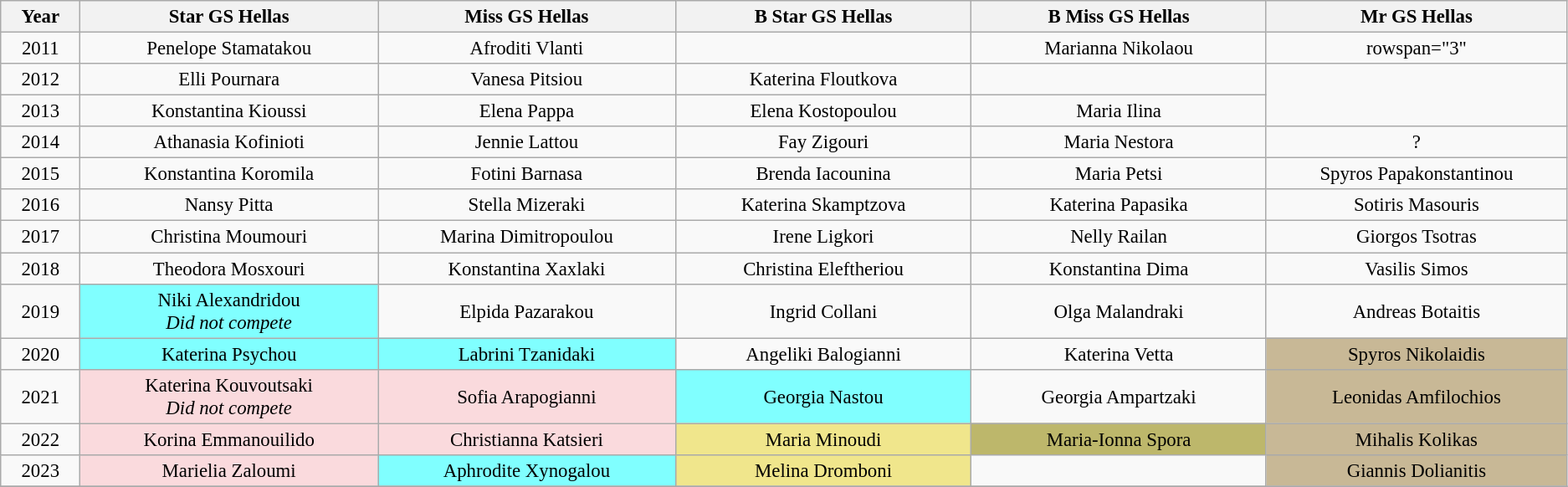<table class="wikitable sortable" style="font-size: 95%; text-align:center">
<tr>
<th width="60">Year</th>
<th width="250">Star GS Hellas</th>
<th width="250">Miss GS Hellas</th>
<th width="250">B Star GS Hellas</th>
<th width="250">B Miss GS Hellas</th>
<th width="250">Mr GS Hellas</th>
</tr>
<tr>
<td>2011</td>
<td>Penelope Stamatakou</td>
<td>Afroditi Vlanti</td>
<td></td>
<td>Marianna Nikolaou</td>
<td>rowspan="3" </td>
</tr>
<tr>
<td>2012</td>
<td>Elli Pournara</td>
<td>Vanesa Pitsiou</td>
<td>Katerina Floutkova</td>
<td></td>
</tr>
<tr>
<td>2013</td>
<td>Konstantina Kioussi</td>
<td>Elena Pappa</td>
<td>Elena Kostopoulou</td>
<td>Maria Ilina</td>
</tr>
<tr>
<td>2014</td>
<td>Athanasia Kofinioti</td>
<td>Jennie Lattou</td>
<td>Fay Zigouri</td>
<td>Maria Nestora</td>
<td>?</td>
</tr>
<tr>
<td>2015</td>
<td>Konstantina Koromila</td>
<td>Fotini Barnasa</td>
<td>Brenda Iacounina</td>
<td>Maria Petsi</td>
<td>Spyros Papakonstantinou</td>
</tr>
<tr>
<td>2016</td>
<td>Nansy Pitta</td>
<td>Stella Mizeraki</td>
<td>Katerina Skamptzova</td>
<td>Katerina Papasika</td>
<td>Sotiris Masouris</td>
</tr>
<tr>
<td>2017</td>
<td>Christina Moumouri</td>
<td>Marina Dimitropoulou</td>
<td>Irene Ligkori</td>
<td>Nelly Railan</td>
<td>Giorgos Tsotras</td>
</tr>
<tr>
<td>2018</td>
<td>Theodora Mosxouri</td>
<td>Konstantina Xaxlaki</td>
<td>Christina Eleftheriou</td>
<td>Konstantina Dima</td>
<td>Vasilis Simos</td>
</tr>
<tr>
<td>2019</td>
<td style="background:#80FFFF;">Niki Alexandridou<br><em>Did not compete</em></td>
<td>Elpida Pazarakou</td>
<td>Ingrid Collani</td>
<td>Olga Malandraki</td>
<td>Andreas Botaitis</td>
</tr>
<tr>
<td>2020</td>
<td style="background:#80FFFF;">Katerina Psychou</td>
<td style="background:#80FFFF;">Labrini Tzanidaki</td>
<td>Angeliki Balogianni</td>
<td>Katerina Vetta</td>
<td style="background:#C8B896;">Spyros Nikolaidis</td>
</tr>
<tr>
<td>2021</td>
<td style="background:#FADADD;">Katerina Kouvoutsaki<br><em>Did not compete</em></td>
<td style="background:#FADADD;">Sofia Arapogianni</td>
<td style="background:#80FFFF;">Georgia Nastou</td>
<td>Georgia Ampartzaki</td>
<td style="background:#C8B896;">Leonidas Amfilochios</td>
</tr>
<tr>
<td>2022</td>
<td style="background:#FADADD;">Korina Emmanouilido</td>
<td style="background:#FADADD;">Christianna Katsieri</td>
<td style="background:#F0E68C;">Maria Minoudi</td>
<td style="background:#BDB76B;">Maria-Ionna Spora</td>
<td style="background:#C8B896;">Mihalis Kolikas</td>
</tr>
<tr>
<td>2023</td>
<td style="background:#FADADD;">Marielia Zaloumi</td>
<td style="background:#80FFFF;">Aphrodite Xynogalou</td>
<td style="background:#F0E68C;">Melina Dromboni</td>
<td></td>
<td style="background:#C8B896;">Giannis Dolianitis</td>
</tr>
<tr>
</tr>
</table>
